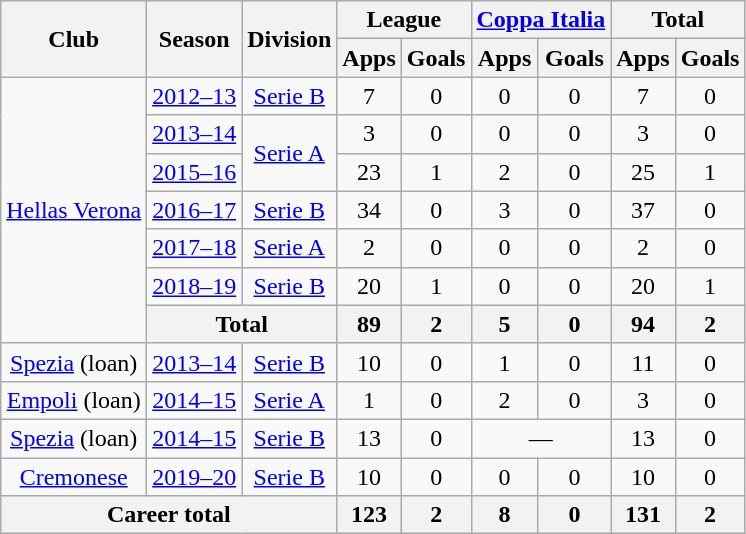<table class="wikitable" style="text-align: center">
<tr>
<th rowspan="2">Club</th>
<th rowspan="2">Season</th>
<th rowspan="2">Division</th>
<th colspan="2">League</th>
<th colspan="2"><a href='#'>Coppa Italia</a></th>
<th colspan="2">Total</th>
</tr>
<tr>
<th>Apps</th>
<th>Goals</th>
<th>Apps</th>
<th>Goals</th>
<th>Apps</th>
<th>Goals</th>
</tr>
<tr>
<td rowspan="7"><a href='#'>Hellas Verona</a></td>
<td><a href='#'>2012–13</a></td>
<td><a href='#'>Serie B</a></td>
<td>7</td>
<td>0</td>
<td>0</td>
<td>0</td>
<td>7</td>
<td>0</td>
</tr>
<tr>
<td><a href='#'>2013–14</a></td>
<td rowspan="2"><a href='#'>Serie A</a></td>
<td>3</td>
<td>0</td>
<td>0</td>
<td>0</td>
<td>3</td>
<td>0</td>
</tr>
<tr>
<td><a href='#'>2015–16</a></td>
<td>23</td>
<td>1</td>
<td>2</td>
<td>0</td>
<td>25</td>
<td>1</td>
</tr>
<tr>
<td><a href='#'>2016–17</a></td>
<td><a href='#'>Serie B</a></td>
<td>34</td>
<td>0</td>
<td>3</td>
<td>0</td>
<td>37</td>
<td>0</td>
</tr>
<tr>
<td><a href='#'>2017–18</a></td>
<td><a href='#'>Serie A</a></td>
<td>2</td>
<td>0</td>
<td>0</td>
<td>0</td>
<td>2</td>
<td>0</td>
</tr>
<tr>
<td><a href='#'>2018–19</a></td>
<td><a href='#'>Serie B</a></td>
<td>20</td>
<td>1</td>
<td>0</td>
<td>0</td>
<td>20</td>
<td>1</td>
</tr>
<tr>
<th colspan="2">Total</th>
<th>89</th>
<th>2</th>
<th>5</th>
<th>0</th>
<th>94</th>
<th>2</th>
</tr>
<tr>
<td><a href='#'>Spezia</a> (loan)</td>
<td><a href='#'>2013–14</a></td>
<td><a href='#'>Serie B</a></td>
<td>10</td>
<td>0</td>
<td>1</td>
<td>0</td>
<td>11</td>
<td>0</td>
</tr>
<tr>
<td><a href='#'>Empoli</a> (loan)</td>
<td><a href='#'>2014–15</a></td>
<td><a href='#'>Serie A</a></td>
<td>1</td>
<td>0</td>
<td>2</td>
<td>0</td>
<td>3</td>
<td>0</td>
</tr>
<tr>
<td><a href='#'>Spezia</a> (loan)</td>
<td><a href='#'>2014–15</a></td>
<td><a href='#'>Serie B</a></td>
<td>13</td>
<td>0</td>
<td colspan="2">—</td>
<td>13</td>
<td>0</td>
</tr>
<tr>
<td><a href='#'>Cremonese</a></td>
<td><a href='#'>2019–20</a></td>
<td><a href='#'>Serie B</a></td>
<td>10</td>
<td>0</td>
<td>0</td>
<td>0</td>
<td>10</td>
<td>0</td>
</tr>
<tr>
<th colspan="3">Career total</th>
<th>123</th>
<th>2</th>
<th>8</th>
<th>0</th>
<th>131</th>
<th>2</th>
</tr>
</table>
